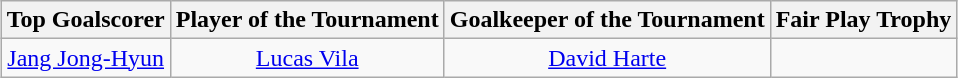<table class=wikitable style="margin:auto; text-align:center">
<tr>
<th>Top Goalscorer</th>
<th>Player of the Tournament</th>
<th>Goalkeeper  of the Tournament</th>
<th>Fair Play Trophy</th>
</tr>
<tr>
<td> <a href='#'>Jang Jong-Hyun</a></td>
<td> <a href='#'>Lucas Vila</a></td>
<td> <a href='#'>David Harte</a></td>
<td></td>
</tr>
</table>
